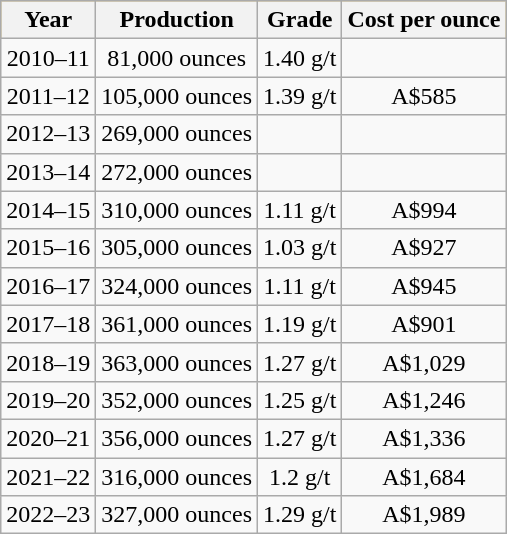<table class="wikitable">
<tr style="text-align:center; background:#daa520;">
<th>Year</th>
<th>Production</th>
<th>Grade</th>
<th>Cost per ounce</th>
</tr>
<tr style="text-align:center;">
<td>2010–11</td>
<td>81,000 ounces</td>
<td>1.40 g/t</td>
<td></td>
</tr>
<tr style="text-align:center;">
<td>2011–12</td>
<td>105,000 ounces</td>
<td>1.39 g/t</td>
<td>A$585</td>
</tr>
<tr style="text-align:center;">
<td>2012–13</td>
<td>269,000 ounces</td>
<td></td>
<td></td>
</tr>
<tr style="text-align:center;">
<td>2013–14</td>
<td>272,000 ounces</td>
<td></td>
<td></td>
</tr>
<tr style="text-align:center;">
<td>2014–15</td>
<td>310,000 ounces</td>
<td>1.11 g/t</td>
<td>A$994</td>
</tr>
<tr style="text-align:center;">
<td>2015–16</td>
<td>305,000 ounces</td>
<td>1.03 g/t</td>
<td>A$927</td>
</tr>
<tr style="text-align:center;">
<td>2016–17</td>
<td>324,000 ounces</td>
<td>1.11 g/t</td>
<td>A$945</td>
</tr>
<tr style="text-align:center;">
<td>2017–18</td>
<td>361,000 ounces</td>
<td>1.19 g/t</td>
<td>A$901</td>
</tr>
<tr style="text-align:center;">
<td>2018–19</td>
<td>363,000 ounces</td>
<td>1.27 g/t</td>
<td>A$1,029</td>
</tr>
<tr style="text-align:center;">
<td>2019–20</td>
<td>352,000 ounces</td>
<td>1.25 g/t</td>
<td>A$1,246</td>
</tr>
<tr style="text-align:center;">
<td>2020–21</td>
<td>356,000 ounces</td>
<td>1.27 g/t</td>
<td>A$1,336</td>
</tr>
<tr style="text-align:center;">
<td>2021–22</td>
<td>316,000 ounces</td>
<td>1.2 g/t</td>
<td>A$1,684</td>
</tr>
<tr style="text-align:center;">
<td>2022–23</td>
<td>327,000 ounces</td>
<td>1.29 g/t</td>
<td>A$1,989</td>
</tr>
</table>
